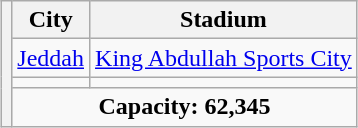<table class="wikitable" style="text-align:center;margin:1em auto;">
<tr>
<th rowspan="4"></th>
<th>City</th>
<th>Stadium</th>
</tr>
<tr>
<td><a href='#'>Jeddah</a></td>
<td><a href='#'>King Abdullah Sports City</a></td>
</tr>
<tr>
<td></td>
<td></td>
</tr>
<tr>
<td colspan="2"><strong>Capacity: 62,345</strong></td>
</tr>
</table>
